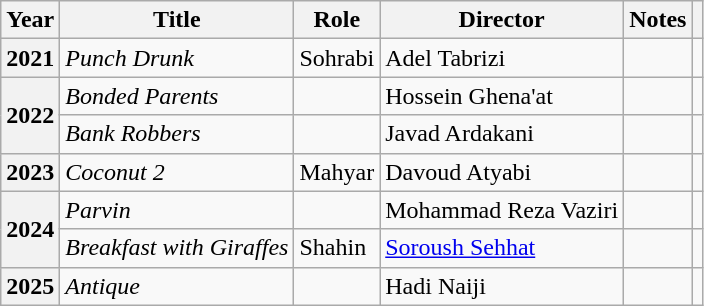<table class="wikitable plainrowheaders sortable"  style=font-size:100%>
<tr>
<th scope="col">Year</th>
<th scope="col">Title</th>
<th scope="col">Role</th>
<th scope="col">Director</th>
<th scope="col" class="unsortable">Notes</th>
<th scope="col" class="unsortable"></th>
</tr>
<tr>
<th scope="row">2021</th>
<td><em>Punch Drunk</em></td>
<td>Sohrabi</td>
<td>Adel Tabrizi</td>
<td></td>
<td></td>
</tr>
<tr>
<th rowspan="2" scope="row">2022</th>
<td><em>Bonded Parents</em></td>
<td></td>
<td>Hossein Ghena'at</td>
<td></td>
<td></td>
</tr>
<tr>
<td><em>Bank Robbers</em></td>
<td></td>
<td>Javad Ardakani</td>
<td></td>
<td></td>
</tr>
<tr>
<th scope="row">2023</th>
<td><em>Coconut 2</em></td>
<td>Mahyar</td>
<td>Davoud Atyabi</td>
<td></td>
<td></td>
</tr>
<tr>
<th rowspan="2" scope="row">2024</th>
<td><em>Parvin</em></td>
<td></td>
<td>Mohammad Reza Vaziri</td>
<td></td>
<td></td>
</tr>
<tr>
<td><em>Breakfast with Giraffes</em></td>
<td>Shahin</td>
<td><a href='#'>Soroush Sehhat</a></td>
<td></td>
<td></td>
</tr>
<tr>
<th scope="row">2025</th>
<td><em>Antique</em></td>
<td></td>
<td>Hadi Naiji</td>
<td></td>
<td></td>
</tr>
</table>
